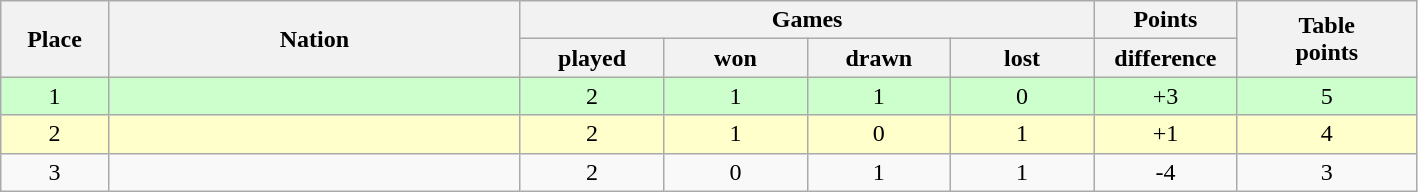<table class="wikitable">
<tr>
<th rowspan="2" width="6%">Place</th>
<th rowspan="2" width="23%">Nation</th>
<th colspan="4" width="40%">Games</th>
<th>Points</th>
<th rowspan="2" width="10%">Table<br>points</th>
</tr>
<tr>
<th width="8%">played</th>
<th width="8%">won</th>
<th width="8%">drawn</th>
<th width="8%">lost</th>
<th width="8%">difference</th>
</tr>
<tr bgcolor="ccffcc" align="center">
<td>1</td>
<td align="left"></td>
<td>2</td>
<td>1</td>
<td>1</td>
<td>0</td>
<td>+3</td>
<td>5</td>
</tr>
<tr bgcolor="ffffcc" align="center">
<td>2</td>
<td align="left"></td>
<td>2</td>
<td>1</td>
<td>0</td>
<td>1</td>
<td>+1</td>
<td>4</td>
</tr>
<tr align="center">
<td>3</td>
<td align="left"></td>
<td>2</td>
<td>0</td>
<td>1</td>
<td>1</td>
<td>-4</td>
<td>3</td>
</tr>
</table>
